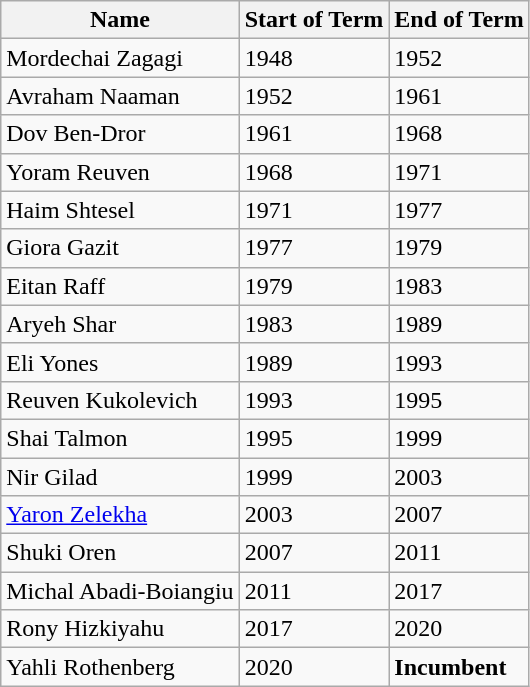<table class="wikitable">
<tr>
<th>Name</th>
<th>Start of Term</th>
<th>End of Term</th>
</tr>
<tr>
<td>Mordechai Zagagi</td>
<td>1948</td>
<td>1952</td>
</tr>
<tr>
<td>Avraham Naaman</td>
<td>1952</td>
<td>1961</td>
</tr>
<tr>
<td>Dov Ben-Dror</td>
<td>1961</td>
<td>1968</td>
</tr>
<tr>
<td>Yoram Reuven</td>
<td>1968</td>
<td>1971</td>
</tr>
<tr>
<td>Haim Shtesel</td>
<td>1971</td>
<td>1977</td>
</tr>
<tr>
<td>Giora Gazit</td>
<td>1977</td>
<td>1979</td>
</tr>
<tr>
<td>Eitan Raff</td>
<td>1979</td>
<td>1983</td>
</tr>
<tr>
<td>Aryeh Shar</td>
<td>1983</td>
<td>1989</td>
</tr>
<tr>
<td>Eli Yones</td>
<td>1989</td>
<td>1993</td>
</tr>
<tr>
<td>Reuven Kukolevich</td>
<td>1993</td>
<td>1995</td>
</tr>
<tr>
<td>Shai Talmon</td>
<td>1995</td>
<td>1999</td>
</tr>
<tr>
<td>Nir Gilad</td>
<td>1999</td>
<td>2003</td>
</tr>
<tr>
<td><a href='#'>Yaron Zelekha</a></td>
<td>2003</td>
<td>2007</td>
</tr>
<tr>
<td>Shuki Oren</td>
<td>2007</td>
<td>2011</td>
</tr>
<tr>
<td>Michal Abadi-Boiangiu</td>
<td>2011</td>
<td>2017</td>
</tr>
<tr>
<td>Rony Hizkiyahu</td>
<td>2017</td>
<td>2020</td>
</tr>
<tr>
<td>Yahli Rothenberg</td>
<td>2020</td>
<td><strong>Incumbent</strong></td>
</tr>
</table>
